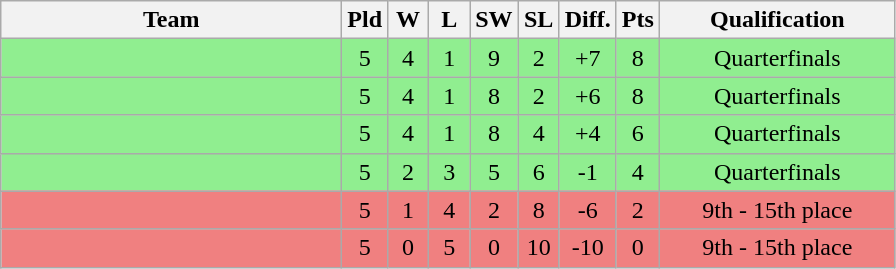<table class=wikitable style="text-align:center">
<tr>
<th width=220>Team</th>
<th width=20>Pld</th>
<th width=20>W</th>
<th width=20>L</th>
<th width=20>SW</th>
<th width=20>SL</th>
<th width=20>Diff.</th>
<th width=20>Pts</th>
<th width=150>Qualification</th>
</tr>
<tr bgcolor=90EE90>
<td align=left></td>
<td>5</td>
<td>4</td>
<td>1</td>
<td>9</td>
<td>2</td>
<td>+7</td>
<td>8</td>
<td>Quarterfinals</td>
</tr>
<tr bgcolor=90EE90>
<td align=left></td>
<td>5</td>
<td>4</td>
<td>1</td>
<td>8</td>
<td>2</td>
<td>+6</td>
<td>8</td>
<td>Quarterfinals</td>
</tr>
<tr bgcolor=90EE90>
<td align=left></td>
<td>5</td>
<td>4</td>
<td>1</td>
<td>8</td>
<td>4</td>
<td>+4</td>
<td>6</td>
<td>Quarterfinals</td>
</tr>
<tr bgcolor=90EE90>
<td align=left></td>
<td>5</td>
<td>2</td>
<td>3</td>
<td>5</td>
<td>6</td>
<td>-1</td>
<td>4</td>
<td>Quarterfinals</td>
</tr>
<tr bgcolor=F08080>
<td align=left></td>
<td>5</td>
<td>1</td>
<td>4</td>
<td>2</td>
<td>8</td>
<td>-6</td>
<td>2</td>
<td>9th - 15th place</td>
</tr>
<tr bgcolor=F08080>
<td align=left></td>
<td>5</td>
<td>0</td>
<td>5</td>
<td>0</td>
<td>10</td>
<td>-10</td>
<td>0</td>
<td>9th - 15th place</td>
</tr>
</table>
